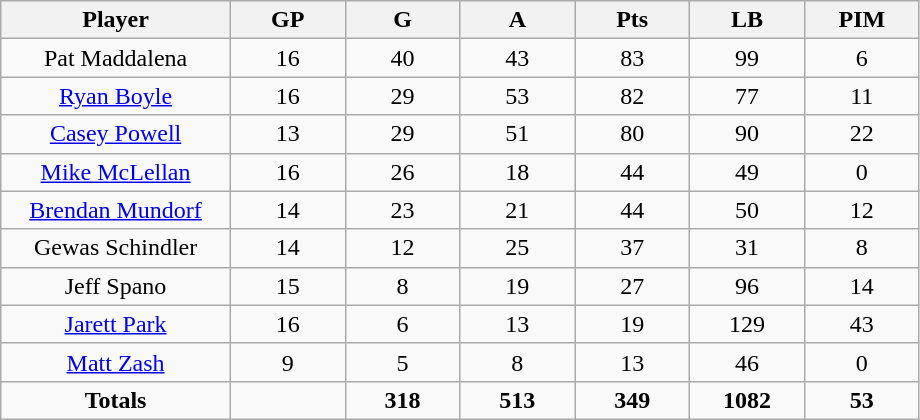<table class="wikitable sortable">
<tr align=center>
<th width="20%">Player</th>
<th width="10%">GP</th>
<th width="10%">G</th>
<th width="10%">A</th>
<th width="10%">Pts</th>
<th width="10%">LB</th>
<th width="10%">PIM</th>
</tr>
<tr align=center>
<td>Pat Maddalena</td>
<td>16</td>
<td>40</td>
<td>43</td>
<td>83</td>
<td>99</td>
<td>6</td>
</tr>
<tr align=center>
<td><a href='#'>Ryan Boyle</a></td>
<td>16</td>
<td>29</td>
<td>53</td>
<td>82</td>
<td>77</td>
<td>11</td>
</tr>
<tr align=center>
<td><a href='#'>Casey Powell</a></td>
<td>13</td>
<td>29</td>
<td>51</td>
<td>80</td>
<td>90</td>
<td>22</td>
</tr>
<tr align=center>
<td><a href='#'>Mike McLellan</a></td>
<td>16</td>
<td>26</td>
<td>18</td>
<td>44</td>
<td>49</td>
<td>0</td>
</tr>
<tr align=center>
<td><a href='#'>Brendan Mundorf</a></td>
<td>14</td>
<td>23</td>
<td>21</td>
<td>44</td>
<td>50</td>
<td>12</td>
</tr>
<tr align=center>
<td>Gewas Schindler</td>
<td>14</td>
<td>12</td>
<td>25</td>
<td>37</td>
<td>31</td>
<td>8</td>
</tr>
<tr align=center>
<td>Jeff Spano</td>
<td>15</td>
<td>8</td>
<td>19</td>
<td>27</td>
<td>96</td>
<td>14</td>
</tr>
<tr align=center>
<td><a href='#'>Jarett Park</a></td>
<td>16</td>
<td>6</td>
<td>13</td>
<td>19</td>
<td>129</td>
<td>43</td>
</tr>
<tr align=center>
<td><a href='#'>Matt Zash</a></td>
<td>9</td>
<td>5</td>
<td>8</td>
<td>13</td>
<td>46</td>
<td>0</td>
</tr>
<tr align=center>
<td><strong>Totals</strong></td>
<td></td>
<td><strong>318</strong></td>
<td><strong>513</strong></td>
<td><strong>349</strong></td>
<td><strong>1082</strong></td>
<td><strong>53</strong></td>
</tr>
</table>
